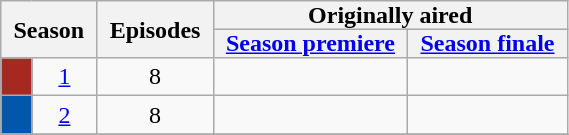<table class="wikitable plainrowheaders" style="text-align: center;">
<tr>
<th style="padding: 0px 8px;" colspan="2" rowspan="2">Season</th>
<th style="padding: 0px 8px;" rowspan="2">Episodes</th>
<th colspan="2" style="padding: 0px 8px;">Originally aired</th>
</tr>
<tr>
<th scope="col" style="padding: 0px 8px;"><a href='#'>Season premiere</a></th>
<th scope="col" style="padding: 0px 8px;"><a href='#'>Season finale</a></th>
</tr>
<tr>
<td style="background-color: #A62821;"></td>
<td scope="row" style="text-align:center;"><a href='#'>1</a></td>
<td>8</td>
<td></td>
<td></td>
</tr>
<tr>
<td style="background-color: #0257AC;"></td>
<td scope="row" style="text-align:center;"><a href='#'>2</a></td>
<td>8</td>
<td></td>
<td></td>
</tr>
<tr>
</tr>
</table>
